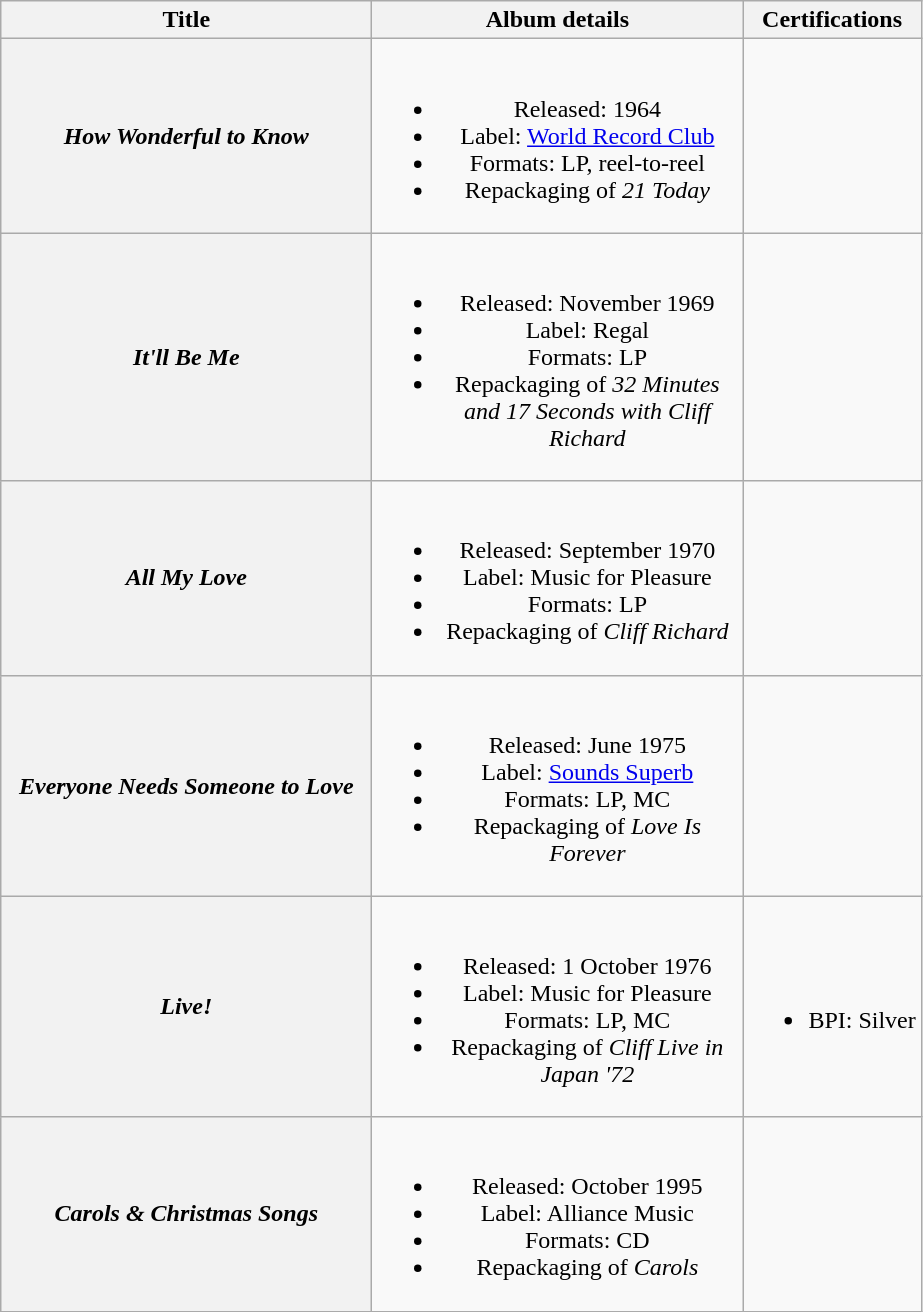<table class="wikitable plainrowheaders" style="text-align:center;">
<tr>
<th scope="col" style="width:15em;">Title</th>
<th scope="col" style="width:15em;">Album details</th>
<th>Certifications</th>
</tr>
<tr>
<th scope="row"><em>How Wonderful to Know</em></th>
<td><br><ul><li>Released: 1964</li><li>Label: <a href='#'>World Record Club</a></li><li>Formats: LP, reel-to-reel</li><li>Repackaging of <em>21 Today</em></li></ul></td>
<td></td>
</tr>
<tr>
<th scope="row"><em>It'll Be Me</em></th>
<td><br><ul><li>Released: November 1969</li><li>Label: Regal</li><li>Formats: LP</li><li>Repackaging of <em>32 Minutes and 17 Seconds with Cliff Richard</em></li></ul></td>
<td></td>
</tr>
<tr>
<th scope="row"><em>All My Love</em></th>
<td><br><ul><li>Released: September 1970</li><li>Label: Music for Pleasure</li><li>Formats: LP</li><li>Repackaging of <em>Cliff Richard</em></li></ul></td>
<td></td>
</tr>
<tr>
<th scope="row"><em>Everyone Needs Someone to Love</em></th>
<td><br><ul><li>Released: June 1975</li><li>Label: <a href='#'>Sounds Superb</a></li><li>Formats: LP, MC</li><li>Repackaging of <em>Love Is Forever</em></li></ul></td>
<td></td>
</tr>
<tr>
<th scope="row"><em>Live!</em></th>
<td><br><ul><li>Released: 1 October 1976</li><li>Label: Music for Pleasure</li><li>Formats: LP, MC</li><li>Repackaging of <em>Cliff Live in Japan '72</em></li></ul></td>
<td><br><ul><li>BPI: Silver</li></ul></td>
</tr>
<tr>
<th scope="row"><em>Carols & Christmas Songs</em></th>
<td><br><ul><li>Released: October 1995</li><li>Label: Alliance Music</li><li>Formats: CD</li><li>Repackaging of <em>Carols</em></li></ul></td>
<td></td>
</tr>
</table>
